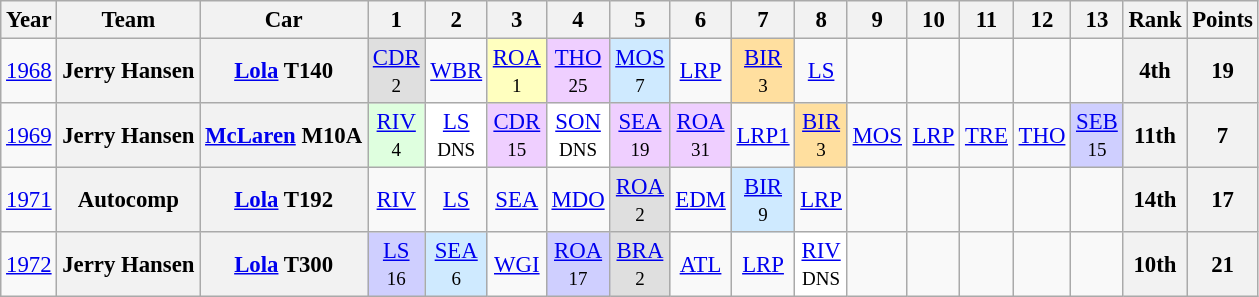<table class="wikitable" style="text-align:center; font-size:95%">
<tr>
<th>Year</th>
<th>Team</th>
<th>Car</th>
<th>1</th>
<th>2</th>
<th>3</th>
<th>4</th>
<th>5</th>
<th>6</th>
<th>7</th>
<th>8</th>
<th>9</th>
<th>10</th>
<th>11</th>
<th>12</th>
<th>13</th>
<th>Rank</th>
<th>Points</th>
</tr>
<tr>
<td><a href='#'>1968</a></td>
<th>Jerry Hansen</th>
<th><a href='#'>Lola</a> T140</th>
<td style="background-color:#DFDFDF"><a href='#'>CDR</a><br><small>2</small></td>
<td><a href='#'>WBR</a></td>
<td style="background-color:#FFFFBF"><a href='#'>ROA</a><br><small>1</small></td>
<td style="background-color:#EFCFFF"><a href='#'>THO</a><br><small>25</small></td>
<td style="background-color:#CFEAFF"><a href='#'>MOS</a><br><small>7</small></td>
<td><a href='#'>LRP</a></td>
<td style="background-color:#FFDF9F"><a href='#'>BIR</a><br><small>3</small></td>
<td><a href='#'>LS</a></td>
<td></td>
<td></td>
<td></td>
<td></td>
<td></td>
<th>4th</th>
<th>19</th>
</tr>
<tr>
<td><a href='#'>1969</a></td>
<th>Jerry Hansen</th>
<th><a href='#'>McLaren</a> M10A</th>
<td style="background-color:#DFFFDF"><a href='#'>RIV</a><br><small>4</small></td>
<td style="background-color:#FFFFFF"><a href='#'>LS</a><br><small>DNS</small></td>
<td style="background-color:#EFCFFF"><a href='#'>CDR</a><br><small>15</small></td>
<td style="background-color:#FFFFFF"><a href='#'>SON</a><br><small>DNS</small></td>
<td style="background-color:#EFCFFF"><a href='#'>SEA</a><br><small>19</small></td>
<td style="background-color:#EFCFFF"><a href='#'>ROA</a><br><small>31</small></td>
<td><a href='#'>LRP1</a></td>
<td style="background-color:#FFDF9F"><a href='#'>BIR</a><br><small>3</small></td>
<td><a href='#'>MOS</a></td>
<td><a href='#'>LRP</a></td>
<td><a href='#'>TRE</a></td>
<td><a href='#'>THO</a></td>
<td style="background-color:#CFCFFF"><a href='#'>SEB</a><br><small>15</small></td>
<th>11th</th>
<th>7</th>
</tr>
<tr>
<td><a href='#'>1971</a></td>
<th>Autocomp</th>
<th><a href='#'>Lola</a> T192</th>
<td><a href='#'>RIV</a></td>
<td><a href='#'>LS</a></td>
<td><a href='#'>SEA</a></td>
<td><a href='#'>MDO</a></td>
<td style="background-color:#DFDFDF"><a href='#'>ROA</a><br><small>2</small></td>
<td><a href='#'>EDM</a></td>
<td style="background-color:#CFEAFF"><a href='#'>BIR</a><br><small>9</small></td>
<td><a href='#'>LRP</a></td>
<td></td>
<td></td>
<td></td>
<td></td>
<td></td>
<th>14th</th>
<th>17</th>
</tr>
<tr>
<td><a href='#'>1972</a></td>
<th>Jerry Hansen</th>
<th><a href='#'>Lola</a> T300</th>
<td style="background-color:#CFCFFF"><a href='#'>LS</a><br><small>16</small></td>
<td style="background-color:#CFEAFF"><a href='#'>SEA</a><br><small>6</small></td>
<td><a href='#'>WGI</a></td>
<td style="background-color:#CFCFFF"><a href='#'>ROA</a><br><small>17</small></td>
<td style="background-color:#DFDFDF"><a href='#'>BRA</a><br><small>2</small></td>
<td><a href='#'>ATL</a></td>
<td><a href='#'>LRP</a></td>
<td style="background-color:#FFFFFF"><a href='#'>RIV</a><br><small>DNS</small></td>
<td></td>
<td></td>
<td></td>
<td></td>
<td></td>
<th>10th</th>
<th>21</th>
</tr>
</table>
